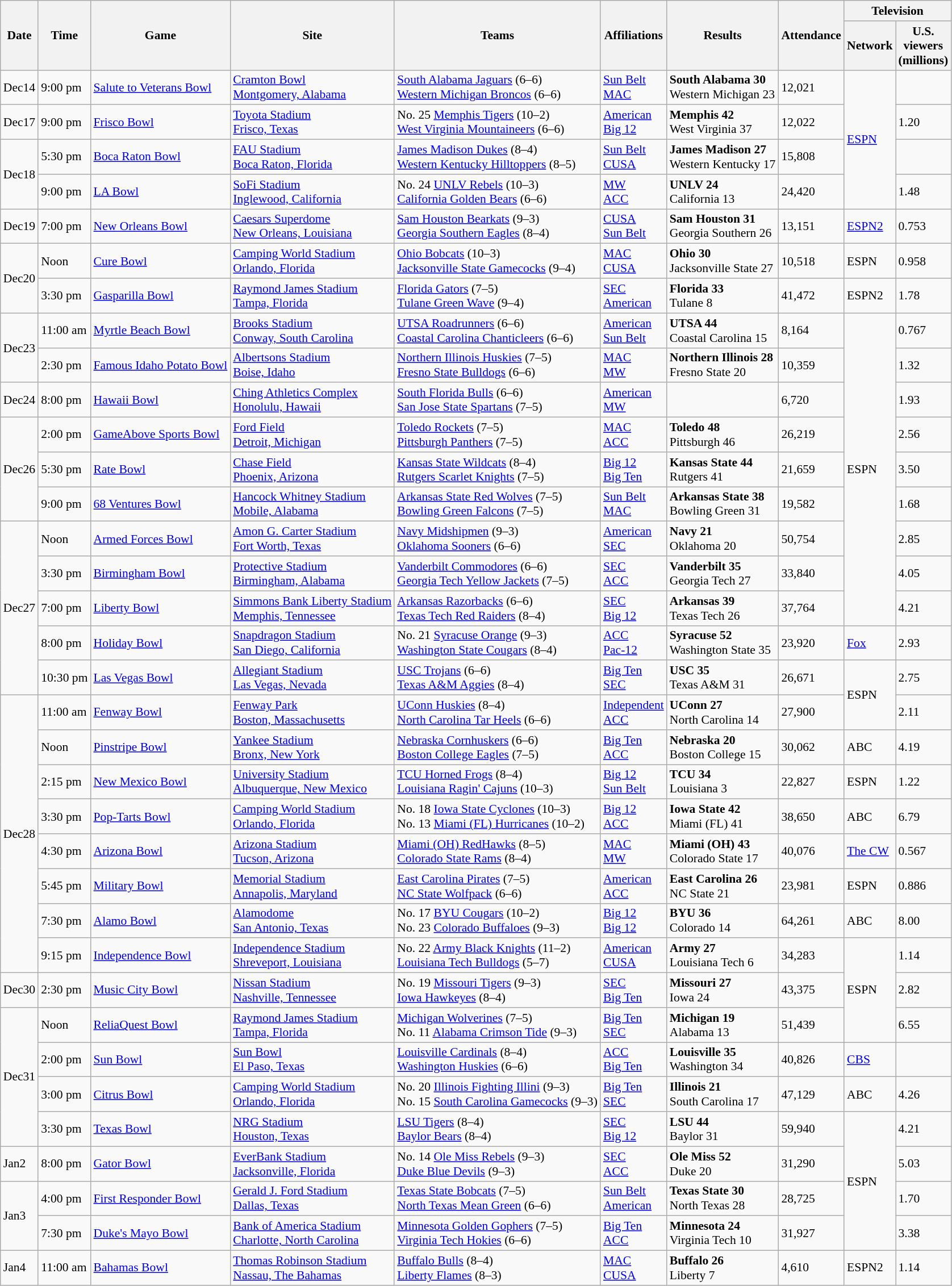<table class="wikitable" style="font-size:90%">
<tr>
<th rowspan=2>Date</th>
<th rowspan=2>Time<br></th>
<th rowspan=2>Game</th>
<th rowspan=2>Site</th>
<th rowspan=2>Teams</th>
<th rowspan=2>Affiliations</th>
<th rowspan=2>Results</th>
<th rowspan=2>Attendance</th>
<th colspan=2>Television</th>
</tr>
<tr>
<th>Network</th>
<th>U.S.<br>viewers<br>(millions)</th>
</tr>
<tr>
<td>Dec14</td>
<td>9:00 pm</td>
<td><a href='#'>Salute to Veterans Bowl</a></td>
<td><a href='#'>Cramton Bowl</a><br><a href='#'>Montgomery, Alabama</a></td>
<td><a href='#'>South Alabama Jaguars</a> (6–6)<br><a href='#'>Western Michigan Broncos</a> (6–6)</td>
<td><a href='#'>Sun Belt</a><br><a href='#'>MAC</a></td>
<td><strong>South Alabama 30</strong><br>Western Michigan 23</td>
<td>12,021</td>
<td rowspan=4><a href='#'>ESPN</a></td>
<td></td>
</tr>
<tr>
<td>Dec17</td>
<td>9:00 pm</td>
<td><a href='#'>Frisco Bowl</a></td>
<td><a href='#'>Toyota Stadium</a><br><a href='#'>Frisco, Texas</a></td>
<td>No. 25 <a href='#'>Memphis Tigers</a> (10–2)<br><a href='#'>West Virginia Mountaineers</a> (6–6)</td>
<td><a href='#'>American</a><br><a href='#'>Big 12</a></td>
<td><strong>Memphis 42</strong><br>West Virginia 37</td>
<td>12,022</td>
<td>1.20</td>
</tr>
<tr>
<td rowspan=2>Dec18</td>
<td>5:30 pm</td>
<td><a href='#'>Boca Raton Bowl</a></td>
<td><a href='#'>FAU Stadium</a><br><a href='#'>Boca Raton, Florida</a></td>
<td><a href='#'>James Madison Dukes</a> (8–4)<br><a href='#'>Western Kentucky Hilltoppers</a> (8–5)</td>
<td><a href='#'>Sun Belt</a><br><a href='#'>CUSA</a></td>
<td><strong>James Madison 27</strong><br>Western Kentucky 17</td>
<td>15,808</td>
<td></td>
</tr>
<tr>
<td>9:00 pm</td>
<td><a href='#'>LA Bowl</a></td>
<td><a href='#'>SoFi Stadium</a><br><a href='#'>Inglewood, California</a></td>
<td>No. 24 <a href='#'>UNLV Rebels</a> (10–3)<br><a href='#'>California Golden Bears</a> (6–6)</td>
<td><a href='#'>MW</a><br><a href='#'>ACC</a></td>
<td><strong>UNLV 24</strong><br>California 13</td>
<td>24,420</td>
<td>1.48</td>
</tr>
<tr>
<td>Dec19</td>
<td>7:00 pm</td>
<td><a href='#'>New Orleans Bowl</a></td>
<td><a href='#'>Caesars Superdome</a><br><a href='#'>New Orleans, Louisiana</a></td>
<td><a href='#'>Sam Houston Bearkats</a> (9–3)<br><a href='#'>Georgia Southern Eagles</a> (8–4)</td>
<td><a href='#'>CUSA</a><br><a href='#'>Sun Belt</a></td>
<td><strong>Sam Houston 31</strong><br>Georgia Southern 26</td>
<td>13,151</td>
<td><a href='#'>ESPN2</a></td>
<td>0.753</td>
</tr>
<tr>
<td rowspan=2>Dec20</td>
<td>Noon</td>
<td><a href='#'>Cure Bowl</a></td>
<td><a href='#'>Camping World Stadium</a><br><a href='#'>Orlando, Florida</a></td>
<td><a href='#'>Ohio Bobcats</a> (10–3)<br><a href='#'>Jacksonville State Gamecocks</a> (9–4)</td>
<td><a href='#'>MAC</a><br><a href='#'>CUSA</a></td>
<td><strong>Ohio 30</strong><br>Jacksonville State 27</td>
<td>10,518</td>
<td>ESPN</td>
<td>0.958</td>
</tr>
<tr>
<td>3:30 pm</td>
<td><a href='#'>Gasparilla Bowl</a></td>
<td><a href='#'>Raymond James Stadium</a><br><a href='#'>Tampa, Florida</a></td>
<td><a href='#'>Florida Gators</a> (7–5)<br><a href='#'>Tulane Green Wave</a> (9–4)</td>
<td><a href='#'>SEC</a><br><a href='#'>American</a></td>
<td><strong>Florida 33</strong><br>Tulane 8</td>
<td>41,472</td>
<td>ESPN2</td>
<td>1.78</td>
</tr>
<tr>
<td rowspan=2>Dec23</td>
<td>11:00 am</td>
<td><a href='#'>Myrtle Beach Bowl</a></td>
<td><a href='#'>Brooks Stadium</a><br><a href='#'>Conway, South Carolina</a></td>
<td><a href='#'>UTSA Roadrunners</a> (6–6)<br><a href='#'>Coastal Carolina Chanticleers</a> (6–6)</td>
<td><a href='#'>American</a><br><a href='#'>Sun Belt</a></td>
<td><strong>UTSA 44</strong><br>Coastal Carolina 15</td>
<td>8,164</td>
<td rowspan=9>ESPN</td>
<td>0.767</td>
</tr>
<tr>
<td>2:30 pm</td>
<td><a href='#'>Famous Idaho Potato Bowl</a></td>
<td><a href='#'>Albertsons Stadium</a><br><a href='#'>Boise, Idaho</a></td>
<td><a href='#'>Northern Illinois Huskies</a> (7–5)<br><a href='#'>Fresno State Bulldogs</a> (6–6)</td>
<td><a href='#'>MAC</a><br><a href='#'>MW</a></td>
<td><strong>Northern Illinois 28</strong><br>Fresno State 20</td>
<td>10,359</td>
<td>1.32</td>
</tr>
<tr>
<td>Dec24</td>
<td>8:00 pm</td>
<td><a href='#'>Hawaii Bowl</a></td>
<td><a href='#'>Ching Athletics Complex</a><br><a href='#'>Honolulu, Hawaii</a></td>
<td><a href='#'>South Florida Bulls</a> (6–6)<br><a href='#'>San Jose State Spartans</a> (7–5)</td>
<td><a href='#'>American</a><br><a href='#'>MW</a></td>
<td></td>
<td>6,720</td>
<td>1.93</td>
</tr>
<tr>
<td rowspan=3>Dec26</td>
<td>2:00 pm</td>
<td><a href='#'>GameAbove Sports Bowl</a></td>
<td><a href='#'>Ford Field</a><br><a href='#'>Detroit, Michigan</a></td>
<td><a href='#'>Toledo Rockets</a> (7–5)<br><a href='#'>Pittsburgh Panthers</a> (7–5)</td>
<td><a href='#'>MAC</a><br><a href='#'>ACC</a></td>
<td><strong>Toledo 48</strong><br>Pittsburgh 46</td>
<td>26,219</td>
<td>2.56</td>
</tr>
<tr>
<td>5:30 pm</td>
<td><a href='#'>Rate Bowl</a></td>
<td><a href='#'>Chase Field</a><br><a href='#'>Phoenix, Arizona</a></td>
<td><a href='#'>Kansas State Wildcats</a> (8–4)<br><a href='#'>Rutgers Scarlet Knights</a> (7–5)</td>
<td><a href='#'>Big 12</a><br><a href='#'>Big Ten</a></td>
<td><strong>Kansas State 44</strong><br>Rutgers 41</td>
<td>21,659</td>
<td>3.50</td>
</tr>
<tr>
<td>9:00 pm</td>
<td><a href='#'>68 Ventures Bowl</a></td>
<td><a href='#'>Hancock Whitney Stadium</a><br><a href='#'>Mobile, Alabama</a></td>
<td><a href='#'>Arkansas State Red Wolves</a> (7–5)<br><a href='#'>Bowling Green Falcons</a> (7–5)</td>
<td><a href='#'>Sun Belt</a><br><a href='#'>MAC</a></td>
<td><strong>Arkansas State 38</strong><br>Bowling Green 31</td>
<td>19,582</td>
<td>1.68</td>
</tr>
<tr>
<td rowspan=5>Dec27</td>
<td>Noon</td>
<td><a href='#'>Armed Forces Bowl</a></td>
<td><a href='#'>Amon G. Carter Stadium</a><br><a href='#'>Fort Worth, Texas</a></td>
<td><a href='#'>Navy Midshipmen</a> (9–3)<br><a href='#'>Oklahoma Sooners</a> (6–6)</td>
<td><a href='#'>American</a><br><a href='#'>SEC</a></td>
<td><strong>Navy 21</strong><br>Oklahoma 20</td>
<td>50,754</td>
<td>2.85</td>
</tr>
<tr>
<td>3:30 pm</td>
<td><a href='#'>Birmingham Bowl</a></td>
<td><a href='#'>Protective Stadium</a><br><a href='#'>Birmingham, Alabama</a></td>
<td><a href='#'>Vanderbilt Commodores</a> (6–6)<br><a href='#'>Georgia Tech Yellow Jackets</a> (7–5)</td>
<td><a href='#'>SEC</a><br><a href='#'>ACC</a></td>
<td><strong>Vanderbilt 35</strong><br>Georgia Tech 27</td>
<td>33,840</td>
<td>4.05</td>
</tr>
<tr>
<td>7:00 pm</td>
<td><a href='#'>Liberty Bowl</a></td>
<td><a href='#'>Simmons Bank Liberty Stadium</a><br><a href='#'>Memphis, Tennessee</a></td>
<td><a href='#'>Arkansas Razorbacks</a> (6–6)<br><a href='#'>Texas Tech Red Raiders</a> (8–4)</td>
<td><a href='#'>SEC</a><br><a href='#'>Big 12</a></td>
<td><strong>Arkansas 39</strong><br>Texas Tech 26</td>
<td>37,764</td>
<td>4.21</td>
</tr>
<tr>
<td>8:00 pm</td>
<td><a href='#'>Holiday Bowl</a></td>
<td><a href='#'>Snapdragon Stadium</a><br><a href='#'>San Diego, California</a></td>
<td>No. 21 <a href='#'>Syracuse Orange</a> (9–3)<br><a href='#'>Washington State Cougars</a> (8–4)</td>
<td><a href='#'>ACC</a><br><a href='#'>Pac-12</a></td>
<td><strong>Syracuse 52</strong><br>Washington State 35</td>
<td>23,920</td>
<td><a href='#'>Fox</a></td>
<td>2.93</td>
</tr>
<tr>
<td>10:30 pm</td>
<td><a href='#'>Las Vegas Bowl</a></td>
<td><a href='#'>Allegiant Stadium</a><br><a href='#'>Las Vegas, Nevada</a></td>
<td><a href='#'>USC Trojans</a> (6–6)<br><a href='#'>Texas A&M Aggies</a> (8–4)</td>
<td><a href='#'>Big Ten</a><br><a href='#'>SEC</a></td>
<td><strong>USC 35</strong><br>Texas A&M 31</td>
<td>26,671</td>
<td rowspan=2>ESPN</td>
<td>2.75</td>
</tr>
<tr>
<td rowspan=8>Dec28</td>
<td>11:00 am</td>
<td><a href='#'>Fenway Bowl</a></td>
<td><a href='#'>Fenway Park</a><br><a href='#'>Boston, Massachusetts</a></td>
<td><a href='#'>UConn Huskies</a> (8–4)<br><a href='#'>North Carolina Tar Heels</a> (6–6)</td>
<td><a href='#'>Independent</a><br><a href='#'>ACC</a></td>
<td><strong>UConn 27</strong><br>North Carolina 14</td>
<td>27,900</td>
<td>2.11</td>
</tr>
<tr>
<td>Noon</td>
<td><a href='#'>Pinstripe Bowl</a></td>
<td><a href='#'>Yankee Stadium</a><br><a href='#'>Bronx, New York</a></td>
<td><a href='#'>Nebraska Cornhuskers</a> (6–6)<br><a href='#'>Boston College Eagles</a> (7–5)</td>
<td><a href='#'>Big Ten</a><br><a href='#'>ACC</a></td>
<td><strong>Nebraska 20</strong><br>Boston College 15</td>
<td>30,062</td>
<td>ABC</td>
<td>4.19</td>
</tr>
<tr>
<td>2:15 pm</td>
<td><a href='#'>New Mexico Bowl</a></td>
<td><a href='#'>University Stadium</a><br><a href='#'>Albuquerque, New Mexico</a></td>
<td><a href='#'>TCU Horned Frogs</a> (8–4)<br><a href='#'>Louisiana Ragin' Cajuns</a> (10–3)</td>
<td><a href='#'>Big 12</a><br><a href='#'>Sun Belt</a></td>
<td><strong>TCU 34</strong><br>Louisiana 3</td>
<td>22,827</td>
<td>ESPN</td>
<td>1.22</td>
</tr>
<tr>
<td>3:30 pm</td>
<td><a href='#'>Pop-Tarts Bowl</a></td>
<td><a href='#'>Camping World Stadium</a><br><a href='#'>Orlando, Florida</a></td>
<td>No. 18 <a href='#'>Iowa State Cyclones</a> (10–3)<br>No. 13 <a href='#'>Miami (FL) Hurricanes</a> (10–2)</td>
<td><a href='#'>Big 12</a><br><a href='#'>ACC</a></td>
<td><strong>Iowa State 42</strong><br>Miami (FL) 41</td>
<td>38,650</td>
<td>ABC</td>
<td>6.79</td>
</tr>
<tr>
<td>4:30 pm</td>
<td><a href='#'>Arizona Bowl</a></td>
<td><a href='#'>Arizona Stadium</a><br><a href='#'>Tucson, Arizona</a></td>
<td><a href='#'>Miami (OH) RedHawks</a> (8–5)<br><a href='#'>Colorado State Rams</a> (8–4)</td>
<td><a href='#'>MAC</a><br><a href='#'>MW</a></td>
<td><strong>Miami (OH) 43</strong><br>Colorado State 17</td>
<td>40,076</td>
<td><a href='#'>The CW</a></td>
<td>0.567</td>
</tr>
<tr>
<td>5:45 pm</td>
<td><a href='#'>Military Bowl</a></td>
<td><a href='#'>Memorial Stadium</a><br><a href='#'>Annapolis, Maryland</a></td>
<td><a href='#'>East Carolina Pirates</a> (7–5)<br><a href='#'>NC State Wolfpack</a> (6–6)</td>
<td><a href='#'>American</a><br><a href='#'>ACC</a></td>
<td><strong>East Carolina 26</strong><br>NC State 21</td>
<td>23,981</td>
<td>ESPN</td>
<td>0.886</td>
</tr>
<tr>
<td>7:30 pm</td>
<td><a href='#'>Alamo Bowl</a></td>
<td><a href='#'>Alamodome</a><br><a href='#'>San Antonio, Texas</a></td>
<td>No. 17 <a href='#'>BYU Cougars</a> (10–2)<br>No. 23 <a href='#'>Colorado Buffaloes</a> (9–3)</td>
<td><a href='#'>Big 12</a><br><a href='#'>Big 12</a></td>
<td><strong>BYU 36</strong><br>Colorado 14</td>
<td>64,261</td>
<td>ABC</td>
<td>8.00</td>
</tr>
<tr>
<td>9:15 pm</td>
<td><a href='#'>Independence Bowl</a></td>
<td><a href='#'>Independence Stadium</a><br><a href='#'>Shreveport, Louisiana</a></td>
<td>No. 22 <a href='#'>Army Black Knights</a> (11–2)<br><a href='#'>Louisiana Tech Bulldogs</a> (5–7)</td>
<td><a href='#'>American</a><br><a href='#'>CUSA</a></td>
<td><strong>Army 27</strong><br>Louisiana Tech 6</td>
<td>34,283</td>
<td rowspan=3>ESPN</td>
<td>1.14</td>
</tr>
<tr>
<td>Dec30</td>
<td>2:30 pm</td>
<td><a href='#'>Music City Bowl</a></td>
<td><a href='#'>Nissan Stadium</a><br><a href='#'>Nashville, Tennessee</a></td>
<td>No. 19 <a href='#'>Missouri Tigers</a> (9–3)<br><a href='#'>Iowa Hawkeyes</a> (8–4)</td>
<td><a href='#'>SEC</a><br><a href='#'>Big Ten</a></td>
<td><strong>Missouri 27</strong><br> Iowa 24</td>
<td>43,375</td>
<td>2.82</td>
</tr>
<tr>
<td rowspan=4>Dec31</td>
<td>Noon</td>
<td><a href='#'>ReliaQuest Bowl</a></td>
<td><a href='#'>Raymond James Stadium</a><br><a href='#'>Tampa, Florida</a></td>
<td><a href='#'>Michigan Wolverines</a> (7–5)<br>No. 11 <a href='#'>Alabama Crimson Tide</a> (9–3)</td>
<td><a href='#'>Big Ten</a><br><a href='#'>SEC</a></td>
<td><strong>Michigan 19</strong><br> Alabama 13</td>
<td>51,439</td>
<td>6.55</td>
</tr>
<tr>
<td>2:00 pm</td>
<td><a href='#'>Sun Bowl</a></td>
<td><a href='#'>Sun Bowl</a><br><a href='#'>El Paso, Texas</a></td>
<td><a href='#'>Louisville Cardinals</a> (8–4)<br><a href='#'>Washington Huskies</a> (6–6)</td>
<td><a href='#'>ACC</a><br><a href='#'>Big Ten</a></td>
<td><strong>Louisville 35</strong><br>Washington 34</td>
<td>40,826</td>
<td><a href='#'>CBS</a></td>
<td></td>
</tr>
<tr>
<td>3:00 pm</td>
<td><a href='#'>Citrus Bowl</a></td>
<td><a href='#'>Camping World Stadium</a><br><a href='#'>Orlando, Florida</a></td>
<td>No. 20 <a href='#'>Illinois Fighting Illini</a> (9–3)<br>No. 15 <a href='#'>South Carolina Gamecocks</a> (9–3)</td>
<td><a href='#'>Big Ten</a><br><a href='#'>SEC</a></td>
<td><strong>Illinois 21</strong><br>South Carolina 17</td>
<td>47,129</td>
<td>ABC</td>
<td>4.26</td>
</tr>
<tr>
<td>3:30 pm</td>
<td><a href='#'>Texas Bowl</a></td>
<td><a href='#'>NRG Stadium</a><br><a href='#'>Houston, Texas</a></td>
<td><a href='#'>LSU Tigers</a> (8–4)<br><a href='#'>Baylor Bears</a> (8–4)</td>
<td><a href='#'>SEC</a><br><a href='#'>Big 12</a></td>
<td><strong>LSU 44</strong><br>Baylor 31</td>
<td>59,940</td>
<td rowspan=4>ESPN</td>
<td>4.21</td>
</tr>
<tr>
<td>Jan2</td>
<td>8:00 pm</td>
<td><a href='#'>Gator Bowl</a></td>
<td><a href='#'>EverBank Stadium</a><br><a href='#'>Jacksonville, Florida</a></td>
<td>No. 14 <a href='#'>Ole Miss Rebels</a> (9–3)<br><a href='#'>Duke Blue Devils</a> (9–3)</td>
<td><a href='#'>SEC</a><br><a href='#'>ACC</a></td>
<td><strong>Ole Miss 52</strong><br>Duke 20</td>
<td>31,290</td>
<td>5.03</td>
</tr>
<tr>
<td rowspan=2>Jan3</td>
<td>4:00 pm</td>
<td><a href='#'>First Responder Bowl</a></td>
<td><a href='#'>Gerald J. Ford Stadium</a><br><a href='#'>Dallas, Texas</a></td>
<td><a href='#'>Texas State Bobcats</a> (7–5)<br><a href='#'>North Texas Mean Green</a> (6–6)</td>
<td><a href='#'>Sun Belt</a><br><a href='#'>American</a></td>
<td><strong>Texas State 30</strong><br>North Texas 28</td>
<td>28,725</td>
<td>1.70</td>
</tr>
<tr>
<td>7:30 pm</td>
<td><a href='#'>Duke's Mayo Bowl</a></td>
<td><a href='#'>Bank of America Stadium</a><br><a href='#'>Charlotte, North Carolina</a></td>
<td><a href='#'>Minnesota Golden Gophers</a> (7–5)<br><a href='#'>Virginia Tech Hokies</a> (6–6)</td>
<td><a href='#'>Big Ten</a><br><a href='#'>ACC</a></td>
<td><strong>Minnesota 24</strong><br>Virginia Tech 10</td>
<td>31,927</td>
<td>3.38</td>
</tr>
<tr>
<td>Jan4</td>
<td>11:00 am</td>
<td><a href='#'>Bahamas Bowl</a></td>
<td><a href='#'>Thomas Robinson Stadium</a><br><a href='#'>Nassau, The Bahamas</a></td>
<td><a href='#'>Buffalo Bulls</a> (8–4)<br><a href='#'>Liberty Flames</a> (8–3)</td>
<td><a href='#'>MAC</a><br><a href='#'>CUSA</a></td>
<td><strong>Buffalo 26</strong><br>Liberty 7</td>
<td>4,610</td>
<td>ESPN2</td>
<td>1.14</td>
</tr>
</table>
